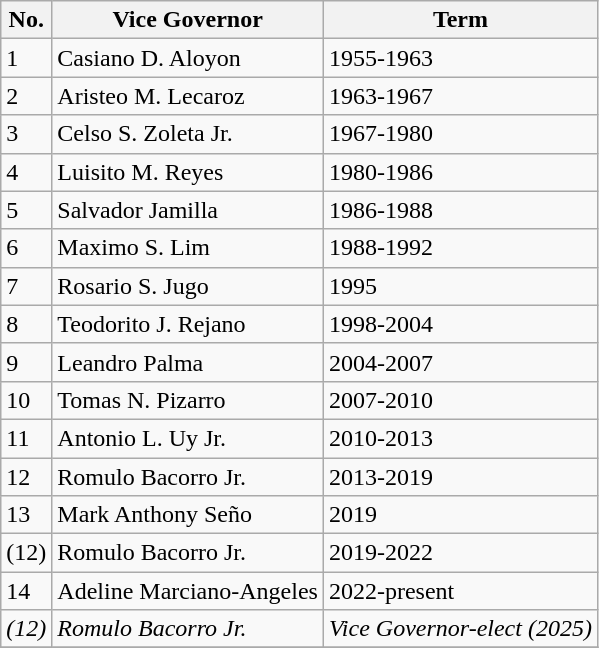<table class="wikitable">
<tr>
<th>No.</th>
<th>Vice Governor</th>
<th>Term</th>
</tr>
<tr>
<td>1</td>
<td>Casiano D. Aloyon</td>
<td>1955-1963</td>
</tr>
<tr>
<td>2</td>
<td>Aristeo M. Lecaroz</td>
<td>1963-1967</td>
</tr>
<tr>
<td>3</td>
<td>Celso S. Zoleta Jr.</td>
<td>1967-1980</td>
</tr>
<tr>
<td>4</td>
<td>Luisito M. Reyes</td>
<td>1980-1986</td>
</tr>
<tr>
<td>5</td>
<td>Salvador Jamilla</td>
<td>1986-1988</td>
</tr>
<tr>
<td>6</td>
<td>Maximo S. Lim</td>
<td>1988-1992</td>
</tr>
<tr>
<td>7</td>
<td>Rosario S. Jugo</td>
<td>1995</td>
</tr>
<tr>
<td>8</td>
<td>Teodorito J. Rejano</td>
<td>1998-2004</td>
</tr>
<tr>
<td>9</td>
<td>Leandro Palma</td>
<td>2004-2007</td>
</tr>
<tr>
<td>10</td>
<td>Tomas N. Pizarro</td>
<td>2007-2010</td>
</tr>
<tr>
<td>11</td>
<td>Antonio L. Uy Jr.</td>
<td>2010-2013</td>
</tr>
<tr>
<td>12</td>
<td>Romulo Bacorro Jr.</td>
<td>2013-2019</td>
</tr>
<tr>
<td>13</td>
<td>Mark Anthony Seño</td>
<td>2019</td>
</tr>
<tr>
<td>(12)</td>
<td>Romulo Bacorro Jr.</td>
<td>2019-2022</td>
</tr>
<tr>
<td>14</td>
<td>Adeline Marciano-Angeles</td>
<td>2022-present</td>
</tr>
<tr>
<td><em>(12)</em></td>
<td><em>Romulo Bacorro Jr.</em></td>
<td><em>Vice Governor-elect (2025)</em></td>
</tr>
<tr>
</tr>
</table>
